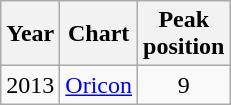<table class="wikitable">
<tr>
<th>Year</th>
<th>Chart</th>
<th>Peak<br>position</th>
</tr>
<tr>
<td rowspan="1">2013</td>
<td><a href='#'>Oricon</a></td>
<td style="text-align:center">9</td>
</tr>
</table>
